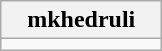<table class="wikitable" style="width:100">
<tr>
<th width="100">mkhedruli</th>
</tr>
<tr>
<td align="center"></td>
</tr>
</table>
